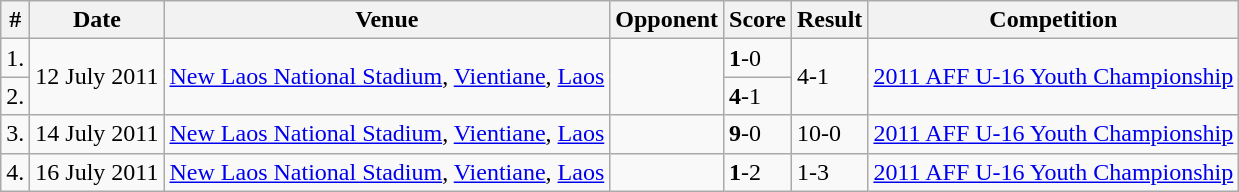<table class="wikitable ">
<tr>
<th>#</th>
<th>Date</th>
<th>Venue</th>
<th>Opponent</th>
<th>Score</th>
<th>Result</th>
<th>Competition</th>
</tr>
<tr>
<td>1.</td>
<td rowspan="2">12 July 2011</td>
<td rowspan="2"><a href='#'>New Laos National Stadium</a>, <a href='#'>Vientiane</a>, <a href='#'>Laos</a></td>
<td rowspan="2"></td>
<td><strong>1</strong>-0</td>
<td rowspan="2">4-1</td>
<td rowspan="2"><a href='#'>2011 AFF U-16 Youth Championship</a></td>
</tr>
<tr>
<td>2.</td>
<td><strong>4</strong>-1</td>
</tr>
<tr>
<td>3.</td>
<td>14 July 2011</td>
<td><a href='#'>New Laos National Stadium</a>, <a href='#'>Vientiane</a>, <a href='#'>Laos</a></td>
<td></td>
<td><strong>9</strong>-0</td>
<td>10-0</td>
<td><a href='#'>2011 AFF U-16 Youth Championship</a></td>
</tr>
<tr>
<td>4.</td>
<td>16 July 2011</td>
<td><a href='#'>New Laos National Stadium</a>, <a href='#'>Vientiane</a>, <a href='#'>Laos</a></td>
<td></td>
<td><strong>1</strong>-2</td>
<td>1-3</td>
<td><a href='#'>2011 AFF U-16 Youth Championship</a></td>
</tr>
</table>
